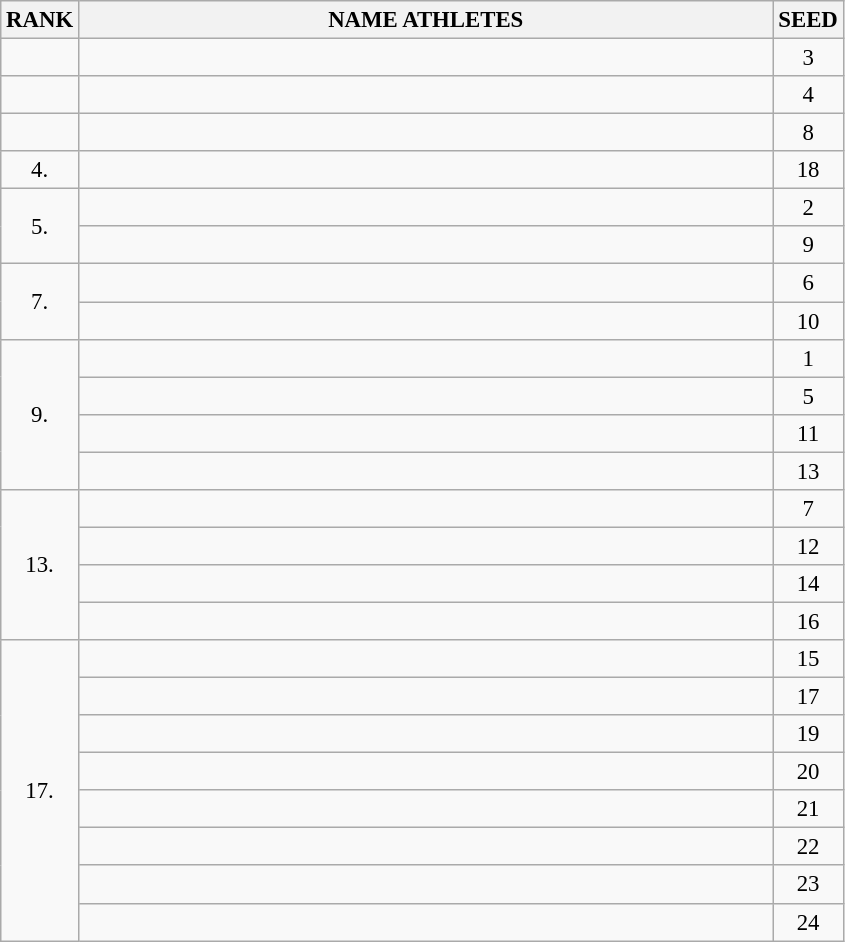<table class="wikitable" style="font-size:95%;">
<tr>
<th>RANK</th>
<th align="left" style="width: 30em">NAME ATHLETES</th>
<th>SEED</th>
</tr>
<tr>
<td align="center"></td>
<td></td>
<td align="center">3</td>
</tr>
<tr>
<td align="center"></td>
<td></td>
<td align="center">4</td>
</tr>
<tr>
<td align="center"></td>
<td></td>
<td align="center">8</td>
</tr>
<tr>
<td align="center">4.</td>
<td></td>
<td align="center">18</td>
</tr>
<tr>
<td rowspan=2 align="center">5.</td>
<td></td>
<td align="center">2</td>
</tr>
<tr>
<td></td>
<td align="center">9</td>
</tr>
<tr>
<td rowspan=2 align="center">7.</td>
<td></td>
<td align="center">6</td>
</tr>
<tr>
<td></td>
<td align="center">10</td>
</tr>
<tr>
<td rowspan=4 align="center">9.</td>
<td></td>
<td align="center">1</td>
</tr>
<tr>
<td></td>
<td align="center">5</td>
</tr>
<tr>
<td></td>
<td align="center">11</td>
</tr>
<tr>
<td></td>
<td align="center">13</td>
</tr>
<tr>
<td rowspan=4 align="center">13.</td>
<td></td>
<td align="center">7</td>
</tr>
<tr>
<td></td>
<td align="center">12</td>
</tr>
<tr>
<td></td>
<td align="center">14</td>
</tr>
<tr>
<td></td>
<td align="center">16</td>
</tr>
<tr>
<td rowspan=8 align="center">17.</td>
<td></td>
<td align="center">15</td>
</tr>
<tr>
<td></td>
<td align="center">17</td>
</tr>
<tr>
<td></td>
<td align="center">19</td>
</tr>
<tr>
<td></td>
<td align="center">20</td>
</tr>
<tr>
<td></td>
<td align="center">21</td>
</tr>
<tr>
<td></td>
<td align="center">22</td>
</tr>
<tr>
<td></td>
<td align="center">23</td>
</tr>
<tr>
<td></td>
<td align="center">24</td>
</tr>
</table>
